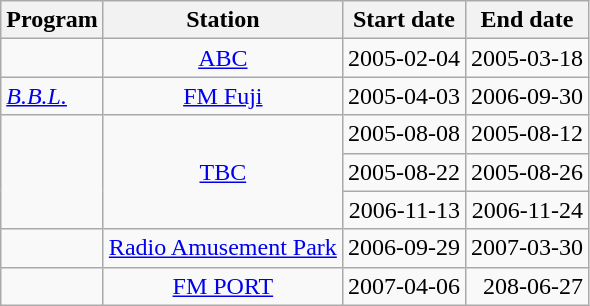<table class="wikitable">
<tr>
<th>Program</th>
<th>Station</th>
<th>Start date</th>
<th>End date</th>
</tr>
<tr>
<td></td>
<td align="center"><a href='#'>ABC</a></td>
<td align="right">2005-02-04</td>
<td align="right">2005-03-18</td>
</tr>
<tr>
<td><em><a href='#'>B.B.L.</a></em></td>
<td align="center"><a href='#'>FM Fuji</a></td>
<td align="right">2005-04-03</td>
<td align="right">2006-09-30</td>
</tr>
<tr>
<td rowspan="3"></td>
<td rowspan="3" align="center"><a href='#'>TBC</a></td>
<td align="right">2005-08-08</td>
<td align="right">2005-08-12</td>
</tr>
<tr>
<td align="right">2005-08-22</td>
<td align="right">2005-08-26</td>
</tr>
<tr>
<td align="right">2006-11-13</td>
<td align="right">2006-11-24</td>
</tr>
<tr>
<td></td>
<td align="center"><a href='#'>Radio Amusement Park</a></td>
<td align="right">2006-09-29</td>
<td align="right">2007-03-30</td>
</tr>
<tr>
<td></td>
<td align="center"><a href='#'>FM PORT</a></td>
<td align="right">2007-04-06</td>
<td align="right">208-06-27</td>
</tr>
</table>
